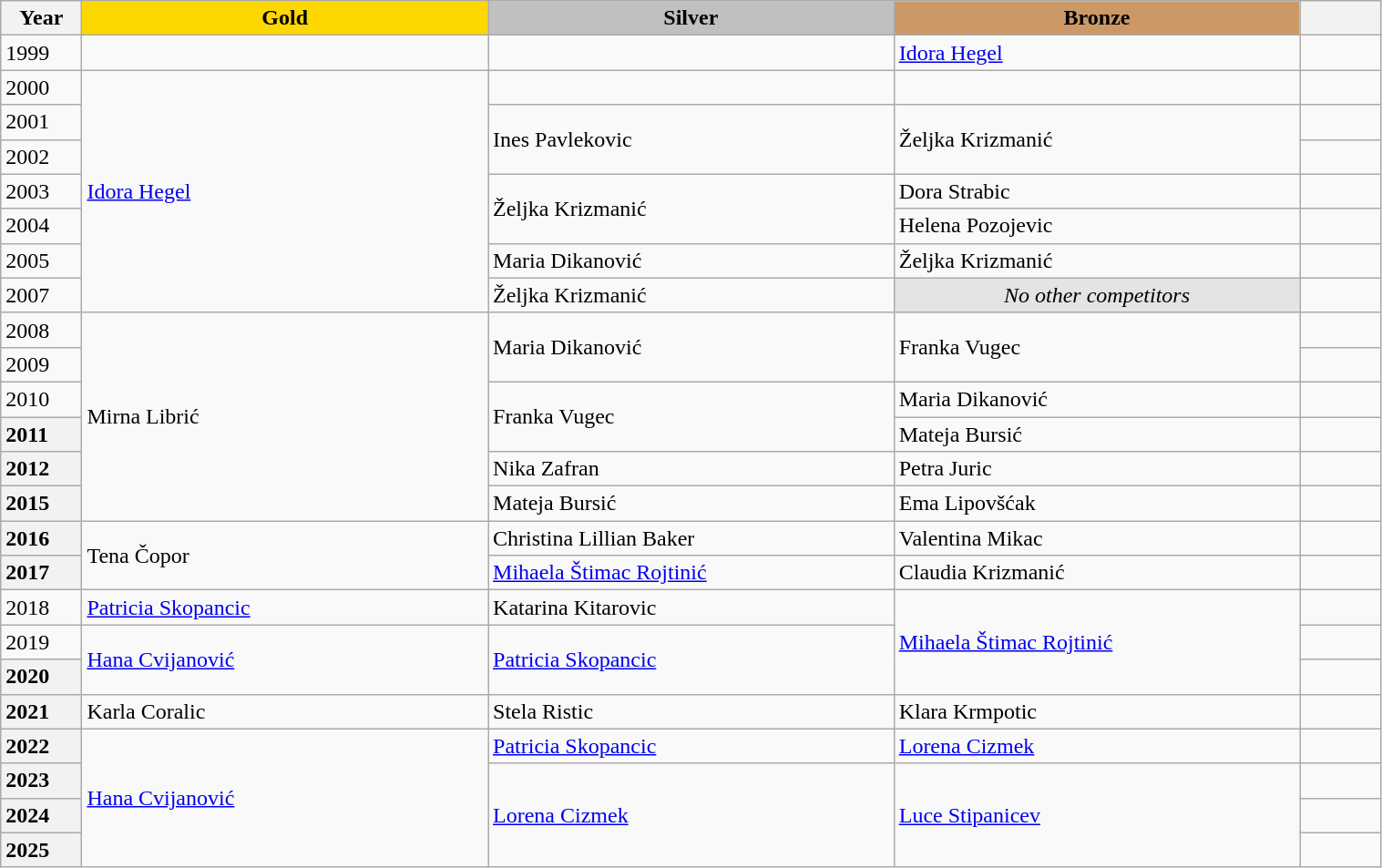<table class="wikitable unsortable" style="text-align:left; width:80%">
<tr>
<th scope="col" style="text-align:center; width:5%">Year</th>
<th scope="col" style="text-align:center; width:25%; background:gold">Gold</th>
<th scope="col" style="text-align:center; width:25%; background:silver">Silver</th>
<th scope="col" style="text-align:center; width:25%; background:#c96">Bronze</th>
<th scope="col" style="text-align:center; width:5%"></th>
</tr>
<tr>
<td>1999</td>
<td></td>
<td></td>
<td><a href='#'>Idora Hegel</a></td>
<td></td>
</tr>
<tr>
<td>2000</td>
<td rowspan="7"><a href='#'>Idora Hegel</a></td>
<td></td>
<td></td>
<td></td>
</tr>
<tr>
<td>2001</td>
<td rowspan="2">Ines Pavlekovic</td>
<td rowspan="2">Željka Krizmanić</td>
<td></td>
</tr>
<tr>
<td>2002</td>
<td></td>
</tr>
<tr>
<td>2003</td>
<td rowspan="2">Željka Krizmanić</td>
<td>Dora Strabic</td>
<td></td>
</tr>
<tr>
<td>2004</td>
<td>Helena Pozojevic</td>
<td></td>
</tr>
<tr>
<td>2005</td>
<td>Maria Dikanović</td>
<td>Željka Krizmanić</td>
<td></td>
</tr>
<tr>
<td>2007</td>
<td>Željka Krizmanić</td>
<td align="center" bgcolor="e5e4e2"><em>No other competitors</em></td>
<td></td>
</tr>
<tr>
<td>2008</td>
<td rowspan="6">Mirna Librić</td>
<td rowspan="2">Maria Dikanović</td>
<td rowspan="2">Franka Vugec</td>
<td></td>
</tr>
<tr>
<td>2009</td>
<td></td>
</tr>
<tr>
<td>2010</td>
<td rowspan="2">Franka Vugec</td>
<td>Maria Dikanović</td>
<td></td>
</tr>
<tr>
<th scope="row" style="text-align:left">2011</th>
<td>Mateja Bursić</td>
<td></td>
</tr>
<tr>
<th scope="row" style="text-align:left">2012</th>
<td>Nika Zafran</td>
<td>Petra Juric</td>
<td></td>
</tr>
<tr>
<th scope="row" style="text-align:left">2015</th>
<td>Mateja Bursić</td>
<td>Ema Lipovšćak</td>
<td></td>
</tr>
<tr>
<th scope="row" style="text-align:left">2016</th>
<td rowspan="2">Tena Čopor</td>
<td>Christina Lillian Baker</td>
<td>Valentina Mikac</td>
<td></td>
</tr>
<tr>
<th scope="row" style="text-align:left">2017</th>
<td><a href='#'>Mihaela Štimac Rojtinić</a></td>
<td>Claudia Krizmanić</td>
<td></td>
</tr>
<tr>
<td>2018</td>
<td><a href='#'>Patricia Skopancic</a></td>
<td>Katarina Kitarovic</td>
<td rowspan="3"><a href='#'>Mihaela Štimac Rojtinić</a></td>
<td></td>
</tr>
<tr>
<td>2019</td>
<td rowspan="2"><a href='#'>Hana Cvijanović</a></td>
<td rowspan="2"><a href='#'>Patricia Skopancic</a></td>
<td></td>
</tr>
<tr>
<th scope="row" style="text-align:left">2020</th>
<td></td>
</tr>
<tr>
<th scope="row" style="text-align:left">2021</th>
<td>Karla Coralic</td>
<td>Stela Ristic</td>
<td>Klara Krmpotic</td>
<td></td>
</tr>
<tr>
<th scope="row" style="text-align:left">2022</th>
<td rowspan="4"><a href='#'>Hana Cvijanović</a></td>
<td><a href='#'>Patricia Skopancic</a></td>
<td><a href='#'>Lorena Cizmek</a></td>
<td></td>
</tr>
<tr>
<th scope="row" style="text-align:left">2023</th>
<td rowspan="3"><a href='#'>Lorena Cizmek</a></td>
<td rowspan="3"><a href='#'>Luce Stipanicev</a></td>
<td></td>
</tr>
<tr>
<th scope="row" style="text-align:left">2024</th>
<td></td>
</tr>
<tr>
<th scope="row" style="text-align:left">2025</th>
<td></td>
</tr>
</table>
